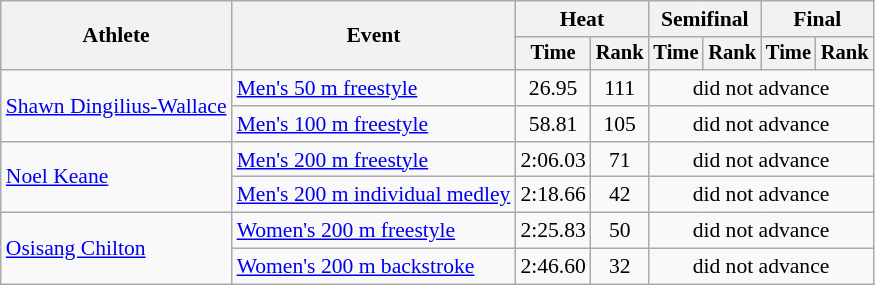<table class=wikitable style="font-size:90%">
<tr>
<th rowspan="2">Athlete</th>
<th rowspan="2">Event</th>
<th colspan="2">Heat</th>
<th colspan="2">Semifinal</th>
<th colspan="2">Final</th>
</tr>
<tr style="font-size:95%">
<th>Time</th>
<th>Rank</th>
<th>Time</th>
<th>Rank</th>
<th>Time</th>
<th>Rank</th>
</tr>
<tr align=center>
<td align=left rowspan=2><a href='#'>Shawn Dingilius-Wallace</a></td>
<td align=left><a href='#'>Men's 50 m freestyle</a></td>
<td>26.95</td>
<td>111</td>
<td colspan=4>did not advance</td>
</tr>
<tr align=center>
<td align=left><a href='#'>Men's 100 m freestyle</a></td>
<td>58.81</td>
<td>105</td>
<td colspan=4>did not advance</td>
</tr>
<tr align=center>
<td align=left rowspan=2><a href='#'>Noel Keane</a></td>
<td align=left><a href='#'>Men's 200 m freestyle</a></td>
<td>2:06.03</td>
<td>71</td>
<td colspan=4>did not advance</td>
</tr>
<tr align=center>
<td align=left><a href='#'>Men's 200 m individual medley</a></td>
<td>2:18.66</td>
<td>42</td>
<td colspan=4>did not advance</td>
</tr>
<tr align=center>
<td align=left rowspan=2><a href='#'>Osisang Chilton</a></td>
<td align=left><a href='#'>Women's 200 m freestyle</a></td>
<td>2:25.83</td>
<td>50</td>
<td colspan=4>did not advance</td>
</tr>
<tr align=center>
<td align=left><a href='#'>Women's 200 m backstroke</a></td>
<td>2:46.60</td>
<td>32</td>
<td colspan=4>did not advance</td>
</tr>
</table>
